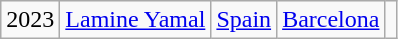<table class="wikitable">
<tr>
<td>2023</td>
<td><a href='#'>Lamine Yamal</a></td>
<td><a href='#'>Spain</a></td>
<td><a href='#'>Barcelona</a></td>
<td></td>
</tr>
</table>
